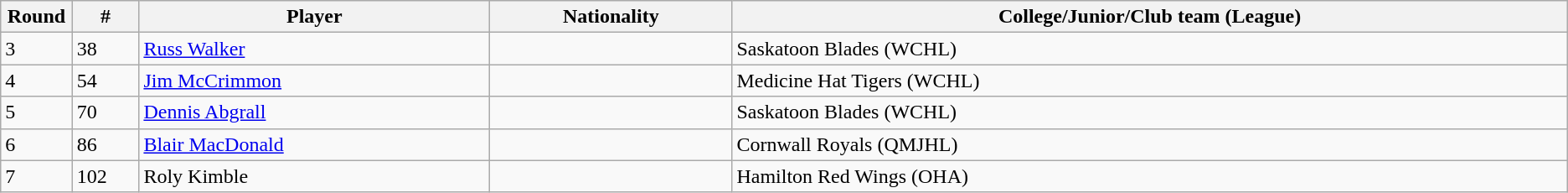<table class="wikitable">
<tr align="center">
<th bgcolor="#DDDDFF" width="4.0%">Round</th>
<th bgcolor="#DDDDFF" width="4.0%">#</th>
<th bgcolor="#DDDDFF" width="21.0%">Player</th>
<th bgcolor="#DDDDFF" width="14.5%">Nationality</th>
<th bgcolor="#DDDDFF" width="50.0%">College/Junior/Club team (League)</th>
</tr>
<tr>
<td>3</td>
<td>38</td>
<td><a href='#'>Russ Walker</a></td>
<td></td>
<td>Saskatoon Blades (WCHL)</td>
</tr>
<tr>
<td>4</td>
<td>54</td>
<td><a href='#'>Jim McCrimmon</a></td>
<td></td>
<td>Medicine Hat Tigers (WCHL)</td>
</tr>
<tr>
<td>5</td>
<td>70</td>
<td><a href='#'>Dennis Abgrall</a></td>
<td></td>
<td>Saskatoon Blades (WCHL)</td>
</tr>
<tr>
<td>6</td>
<td>86</td>
<td><a href='#'>Blair MacDonald</a></td>
<td></td>
<td>Cornwall Royals (QMJHL)</td>
</tr>
<tr>
<td>7</td>
<td>102</td>
<td>Roly Kimble</td>
<td></td>
<td>Hamilton Red Wings (OHA)</td>
</tr>
</table>
